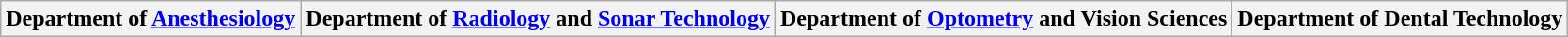<table class="wikitable">
<tr>
<th>Department of <a href='#'>Anesthesiology</a></th>
<th>Department of <a href='#'>Radiology</a> and <a href='#'>Sonar Technology</a></th>
<th>Department of <a href='#'>Optometry</a> and Vision Sciences</th>
<th>Department of Dental Technology</th>
</tr>
</table>
